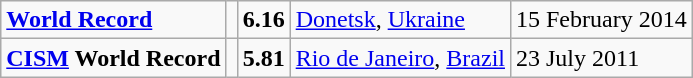<table class="wikitable">
<tr>
<td><strong><a href='#'>World Record</a></strong></td>
<td></td>
<td><strong>6.16</strong></td>
<td><a href='#'>Donetsk</a>, <a href='#'>Ukraine</a></td>
<td>15 February 2014</td>
</tr>
<tr>
<td><strong><a href='#'>CISM</a> World Record</strong></td>
<td></td>
<td><strong>5.81</strong></td>
<td><a href='#'>Rio de Janeiro</a>, <a href='#'>Brazil</a></td>
<td>23 July 2011</td>
</tr>
</table>
